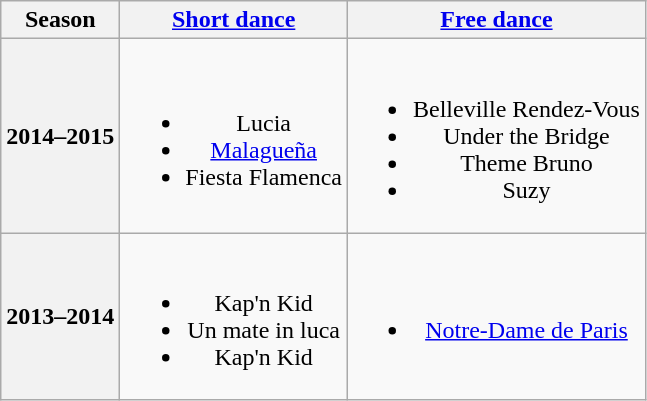<table class=wikitable style=text-align:center>
<tr>
<th>Season</th>
<th><a href='#'>Short dance</a></th>
<th><a href='#'>Free dance</a></th>
</tr>
<tr>
<th>2014–2015 <br> </th>
<td><br><ul><li> Lucia <br></li><li> <a href='#'>Malagueña</a></li><li> Fiesta Flamenca <br></li></ul></td>
<td><br><ul><li>Belleville Rendez-Vous <br></li><li>Under the Bridge <br></li><li>Theme Bruno <br></li><li>Suzy <br></li></ul></td>
</tr>
<tr>
<th>2013–2014 <br> </th>
<td><br><ul><li> Kap'n Kid</li><li> Un mate in luca <br></li><li> Kap'n Kid</li></ul></td>
<td><br><ul><li><a href='#'>Notre-Dame de Paris</a> <br></li></ul></td>
</tr>
</table>
